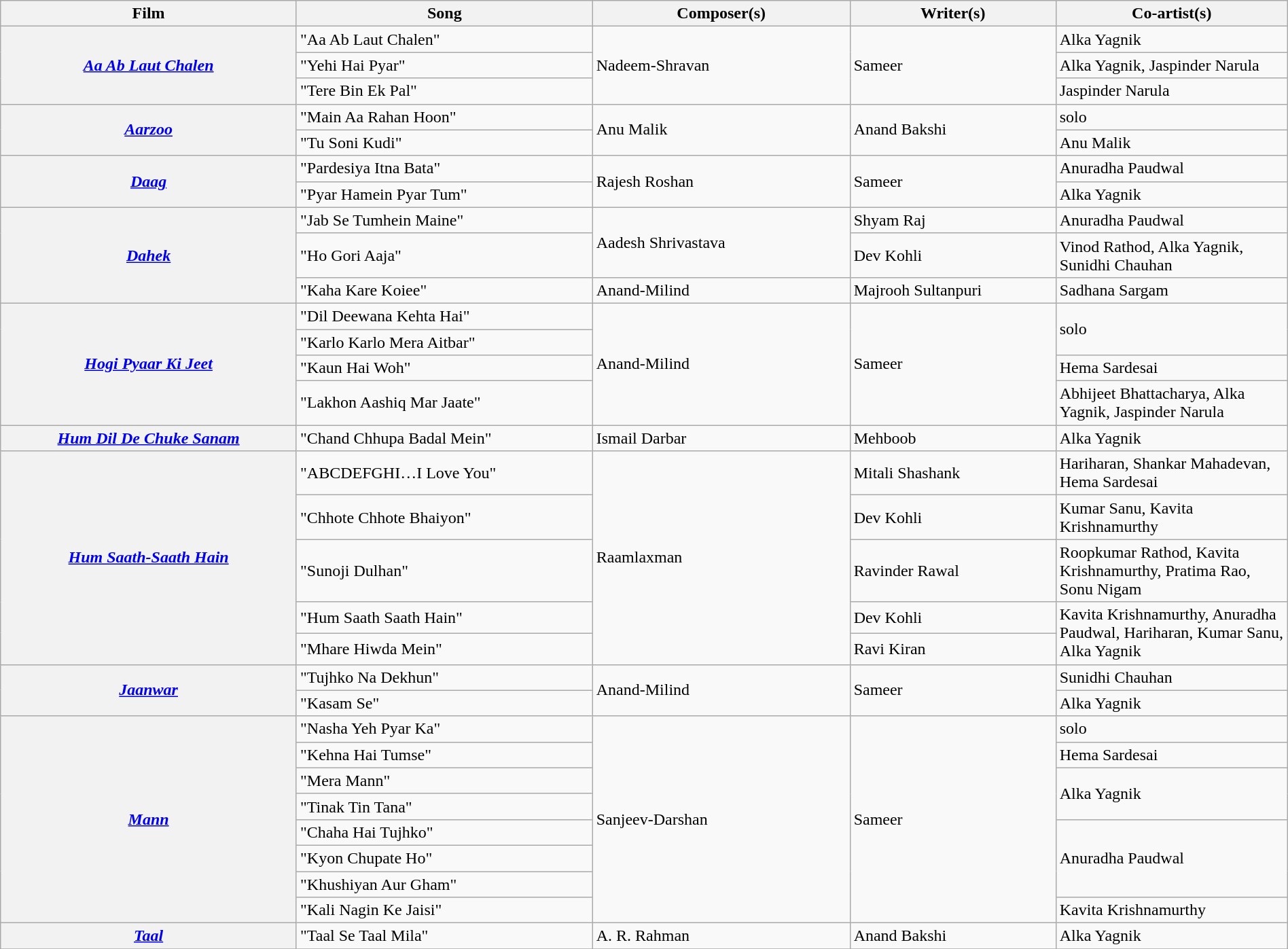<table class="wikitable plainrowheaders" width="100%" textcolor:#000;">
<tr>
<th scope="col" width=23%>Film</th>
<th scope="col" width=23%>Song</th>
<th scope="col" width=20%>Composer(s)</th>
<th scope="col" width=16%>Writer(s)</th>
<th scope="col" width=18%>Co-artist(s)</th>
</tr>
<tr>
<th rowspan="3"><em><a href='#'>Aa Ab Laut Chalen</a></em></th>
<td>"Aa Ab Laut Chalen"</td>
<td rowspan=3>Nadeem-Shravan</td>
<td rowspan=3>Sameer</td>
<td>Alka Yagnik</td>
</tr>
<tr>
<td>"Yehi Hai Pyar"</td>
<td>Alka Yagnik, Jaspinder Narula</td>
</tr>
<tr>
<td>"Tere Bin Ek Pal"</td>
<td>Jaspinder Narula</td>
</tr>
<tr>
<th rowspan="2"><em><a href='#'>Aarzoo</a></em></th>
<td>"Main Aa Rahan Hoon"</td>
<td rowspan=2>Anu Malik</td>
<td rowspan=2>Anand Bakshi</td>
<td>solo</td>
</tr>
<tr>
<td>"Tu Soni Kudi"</td>
<td>Anu Malik</td>
</tr>
<tr>
<th rowspan="2"><em><a href='#'>Daag</a></em></th>
<td>"Pardesiya Itna Bata"</td>
<td rowspan=2>Rajesh Roshan</td>
<td rowspan=2>Sameer</td>
<td>Anuradha Paudwal</td>
</tr>
<tr>
<td>"Pyar Hamein Pyar Tum"</td>
<td>Alka Yagnik</td>
</tr>
<tr>
<th rowspan="3"><em><a href='#'>Dahek</a></em></th>
<td>"Jab Se Tumhein Maine"</td>
<td rowspan=2>Aadesh Shrivastava</td>
<td>Shyam Raj</td>
<td>Anuradha Paudwal</td>
</tr>
<tr>
<td>"Ho Gori Aaja"</td>
<td>Dev Kohli</td>
<td>Vinod Rathod, Alka Yagnik, Sunidhi Chauhan</td>
</tr>
<tr>
<td>"Kaha Kare Koiee"</td>
<td>Anand-Milind</td>
<td>Majrooh Sultanpuri</td>
<td>Sadhana Sargam</td>
</tr>
<tr>
<th rowspan="4"><em><a href='#'>Hogi Pyaar Ki Jeet</a></em></th>
<td>"Dil Deewana Kehta Hai"</td>
<td rowspan=4>Anand-Milind</td>
<td rowspan=4>Sameer</td>
<td rowspan=2>solo</td>
</tr>
<tr>
<td>"Karlo Karlo Mera Aitbar"</td>
</tr>
<tr>
<td>"Kaun Hai Woh"</td>
<td>Hema Sardesai</td>
</tr>
<tr>
<td>"Lakhon Aashiq Mar Jaate"</td>
<td>Abhijeet Bhattacharya, Alka Yagnik, Jaspinder Narula</td>
</tr>
<tr>
<th><em><a href='#'>Hum Dil De Chuke Sanam</a></em></th>
<td>"Chand Chhupa Badal Mein"</td>
<td>Ismail Darbar</td>
<td>Mehboob</td>
<td>Alka Yagnik</td>
</tr>
<tr>
<th rowspan="5"><em><a href='#'>Hum Saath-Saath Hain</a></em></th>
<td>"ABCDEFGHI…I Love You"</td>
<td rowspan=5>Raamlaxman</td>
<td>Mitali Shashank</td>
<td>Hariharan, Shankar Mahadevan, Hema Sardesai</td>
</tr>
<tr>
<td>"Chhote Chhote Bhaiyon"</td>
<td>Dev Kohli</td>
<td>Kumar Sanu, Kavita Krishnamurthy</td>
</tr>
<tr>
<td>"Sunoji Dulhan"</td>
<td>Ravinder Rawal</td>
<td>Roopkumar Rathod, Kavita Krishnamurthy, Pratima Rao, Sonu Nigam</td>
</tr>
<tr>
<td>"Hum Saath Saath Hain"</td>
<td>Dev Kohli</td>
<td rowspan=2>Kavita Krishnamurthy, Anuradha Paudwal, Hariharan, Kumar Sanu, Alka Yagnik</td>
</tr>
<tr>
<td>"Mhare Hiwda Mein"</td>
<td>Ravi Kiran</td>
</tr>
<tr>
<th rowspan="2"><em><a href='#'>Jaanwar</a></em></th>
<td>"Tujhko Na Dekhun"</td>
<td rowspan=2>Anand-Milind</td>
<td rowspan=2>Sameer</td>
<td>Sunidhi Chauhan</td>
</tr>
<tr>
<td>"Kasam Se"</td>
<td>Alka Yagnik</td>
</tr>
<tr>
<th rowspan="8"><em><a href='#'>Mann</a></em></th>
<td>"Nasha Yeh Pyar Ka"</td>
<td rowspan=8>Sanjeev-Darshan</td>
<td rowspan=8>Sameer</td>
<td>solo</td>
</tr>
<tr>
<td>"Kehna Hai Tumse"</td>
<td>Hema Sardesai</td>
</tr>
<tr>
<td>"Mera Mann"</td>
<td rowspan=2>Alka Yagnik</td>
</tr>
<tr>
<td>"Tinak Tin Tana"</td>
</tr>
<tr>
<td>"Chaha Hai Tujhko"</td>
<td rowspan=3>Anuradha Paudwal</td>
</tr>
<tr>
<td>"Kyon Chupate Ho"</td>
</tr>
<tr>
<td>"Khushiyan Aur Gham"</td>
</tr>
<tr>
<td>"Kali Nagin Ke Jaisi"</td>
<td>Kavita Krishnamurthy</td>
</tr>
<tr>
<th><em><a href='#'>Taal</a></em></th>
<td>"Taal Se Taal Mila"</td>
<td>A. R. Rahman</td>
<td>Anand Bakshi</td>
<td>Alka Yagnik</td>
</tr>
<tr>
</tr>
</table>
